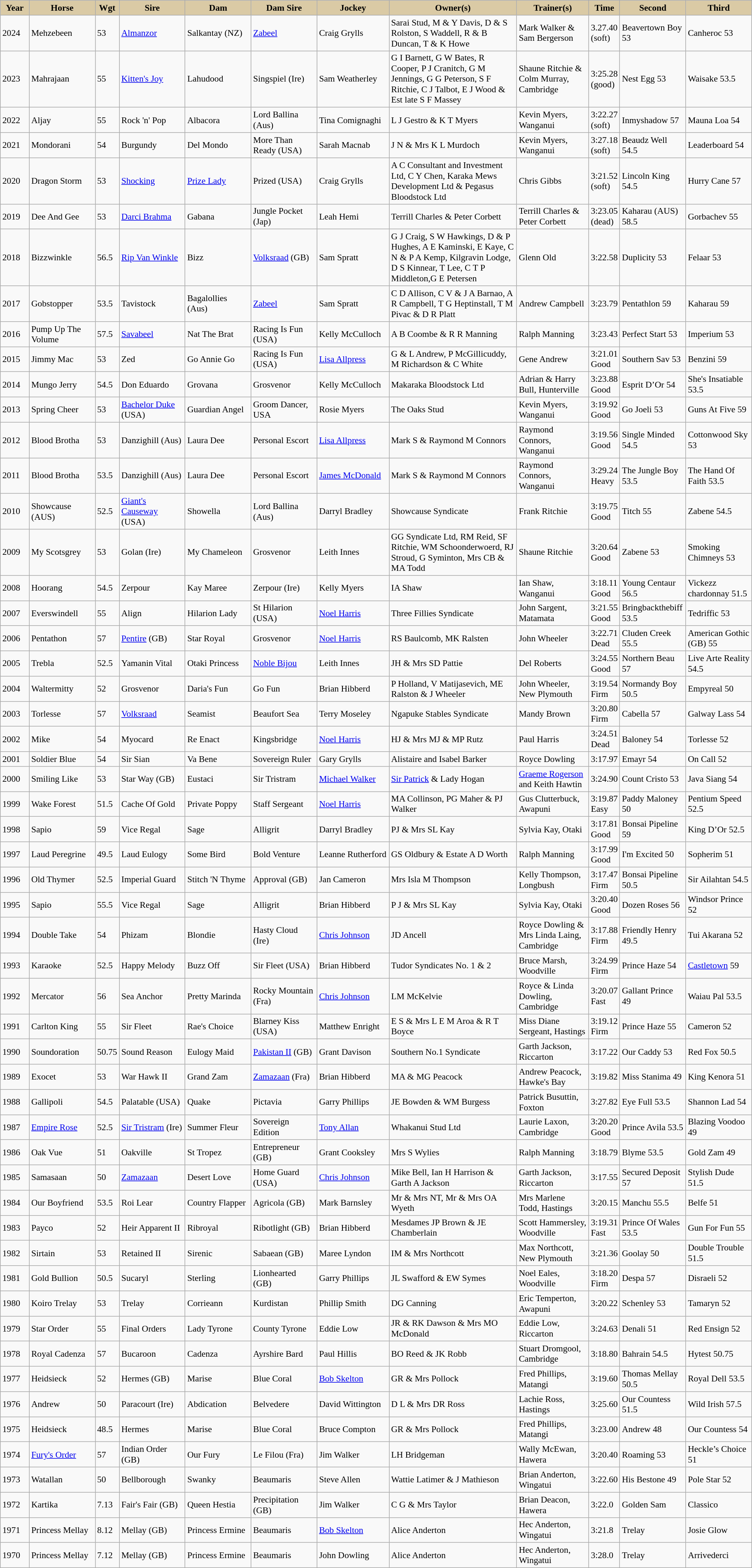<table class="wikitable sortable" style="font-size:90%">
<tr>
<th style="background-color:#dacaa5; width:40px">Year <br></th>
<th style="background-color:#dacaa5; width:100px">Horse <br></th>
<th style="background-color:#dacaa5; width:30px">Wgt <br></th>
<th style="background-color:#dacaa5; width:100px">Sire <br></th>
<th style="background-color:#dacaa5; width:100px">Dam <br></th>
<th style="background-color:#dacaa5; width:100px">Dam Sire <br></th>
<th style="background-color:#dacaa5; width:110px">Jockey <br></th>
<th style="background-color:#dacaa5; width:200px">Owner(s) <br></th>
<th style="background-color:#dacaa5; width:110px">Trainer(s) <br></th>
<th style="background-color:#dacaa5; width:40px">Time <br></th>
<th style="background-color:#dacaa5; width:100px">Second <br></th>
<th style="background-color:#dacaa5; width:100px">Third <br></th>
</tr>
<tr>
<td>2024</td>
<td>Mehzebeen</td>
<td>53</td>
<td><a href='#'>Almanzor</a></td>
<td>Salkantay (NZ)</td>
<td><a href='#'>Zabeel</a></td>
<td>Craig Grylls</td>
<td>Sarai Stud, M & Y Davis, D & S Rolston, S Waddell, R & B Duncan, T & K Howe</td>
<td>Mark Walker & Sam Bergerson</td>
<td>3.27.40 (soft)</td>
<td>Beavertown Boy 53</td>
<td>Canheroc 53</td>
</tr>
<tr>
<td>2023</td>
<td>Mahrajaan</td>
<td>55</td>
<td><a href='#'>Kitten's Joy</a></td>
<td>Lahudood</td>
<td>Singspiel (Ire)</td>
<td>Sam Weatherley</td>
<td>G I Barnett, G W Bates, R Cooper, P J Cranitch, G M Jennings, G G Peterson, S F Ritchie, C J Talbot, E J Wood & Est late S F Massey</td>
<td>Shaune Ritchie & Colm Murray, Cambridge</td>
<td>3:25.28 (good)</td>
<td>Nest Egg 53</td>
<td>Waisake 53.5</td>
</tr>
<tr>
<td>2022 </td>
<td>Aljay</td>
<td>55</td>
<td>Rock 'n' Pop</td>
<td>Albacora</td>
<td>Lord Ballina (Aus)</td>
<td>Tina Comignaghi</td>
<td>L J Gestro & K T Myers</td>
<td>Kevin Myers, Wanganui</td>
<td>3:22.27 (soft)</td>
<td>Inmyshadow 57</td>
<td>Mauna Loa 54</td>
</tr>
<tr>
<td>2021 </td>
<td>Mondorani</td>
<td>54</td>
<td>Burgundy</td>
<td>Del Mondo</td>
<td>More Than Ready (USA)</td>
<td>Sarah Macnab</td>
<td>J N & Mrs K L Murdoch</td>
<td>Kevin Myers, Wanganui</td>
<td>3:27.18 (soft)</td>
<td>Beaudz Well 54.5</td>
<td>Leaderboard 54</td>
</tr>
<tr>
<td>2020 </td>
<td>Dragon Storm</td>
<td>53 </td>
<td><a href='#'>Shocking</a></td>
<td><a href='#'>Prize Lady</a></td>
<td>Prized (USA)</td>
<td>Craig Grylls</td>
<td>A C Consultant and Investment Ltd, C Y Chen, Karaka Mews Development Ltd & Pegasus Bloodstock Ltd</td>
<td>Chris Gibbs</td>
<td>3:21.52 (soft)</td>
<td>Lincoln King 54.5</td>
<td>Hurry Cane 57</td>
</tr>
<tr>
<td>2019 </td>
<td>Dee And Gee </td>
<td>53</td>
<td><a href='#'>Darci Brahma</a></td>
<td>Gabana</td>
<td>Jungle Pocket (Jap)</td>
<td>Leah Hemi</td>
<td>Terrill Charles & Peter Corbett </td>
<td>Terrill Charles & Peter Corbett </td>
<td>3:23.05 (dead)</td>
<td>Kaharau (AUS) 58.5</td>
<td>Gorbachev 55</td>
</tr>
<tr>
<td>2018 </td>
<td>Bizzwinkle</td>
<td>56.5</td>
<td><a href='#'>Rip Van Winkle</a></td>
<td>Bizz</td>
<td><a href='#'>Volksraad</a> (GB)</td>
<td>Sam Spratt</td>
<td>G J Craig, S W Hawkings, D & P Hughes, A E Kaminski, E Kaye, C N & P A Kemp, Kilgravin Lodge, D S Kinnear, T Lee, C T P Middleton,G E Petersen</td>
<td>Glenn Old</td>
<td>3:22.58</td>
<td>Duplicity 53</td>
<td>Felaar 53</td>
</tr>
<tr>
<td>2017 </td>
<td>Gobstopper </td>
<td>53.5</td>
<td>Tavistock</td>
<td>Bagalollies (Aus)</td>
<td><a href='#'>Zabeel</a></td>
<td>Sam Spratt</td>
<td>C D Allison, C V & J A Barnao, A R Campbell, T G Heptinstall, T M Pivac & D R Platt</td>
<td>Andrew Campbell</td>
<td>3:23.79</td>
<td>Pentathlon 59</td>
<td>Kaharau 59</td>
</tr>
<tr>
<td>2016 </td>
<td>Pump Up The Volume </td>
<td>57.5</td>
<td><a href='#'>Savabeel</a></td>
<td>Nat The Brat</td>
<td>Racing Is Fun (USA)</td>
<td>Kelly McCulloch</td>
<td>A B Coombe & R R Manning</td>
<td>Ralph Manning</td>
<td>3:23.43</td>
<td>Perfect Start 53</td>
<td>Imperium 53</td>
</tr>
<tr>
<td>2015</td>
<td>Jimmy Mac  </td>
<td>53</td>
<td>Zed</td>
<td>Go Annie Go</td>
<td>Racing Is Fun (USA)</td>
<td><a href='#'>Lisa Allpress</a></td>
<td>G & L Andrew, P McGillicuddy, M Richardson & C White</td>
<td>Gene Andrew </td>
<td>3:21.01 Good</td>
<td>Southern Sav 53</td>
<td>Benzini 59</td>
</tr>
<tr>
<td>2014</td>
<td>Mungo Jerry</td>
<td>54.5</td>
<td>Don Eduardo</td>
<td>Grovana</td>
<td>Grosvenor</td>
<td>Kelly McCulloch</td>
<td>Makaraka Bloodstock Ltd</td>
<td>Adrian & Harry Bull, Hunterville</td>
<td>3:23.88 Good</td>
<td>Esprit D’Or 54</td>
<td>She's Insatiable 53.5</td>
</tr>
<tr>
<td>2013</td>
<td>Spring Cheer</td>
<td>53</td>
<td><a href='#'>Bachelor Duke</a> (USA)</td>
<td>Guardian Angel</td>
<td>Groom Dancer, USA</td>
<td>Rosie Myers</td>
<td>The Oaks Stud</td>
<td>Kevin Myers, Wanganui</td>
<td>3:19.92 Good</td>
<td>Go Joeli 53</td>
<td>Guns At Five 59</td>
</tr>
<tr>
<td>2012</td>
<td>Blood Brotha</td>
<td>53</td>
<td>Danzighill (Aus)</td>
<td>Laura Dee</td>
<td>Personal Escort</td>
<td><a href='#'>Lisa Allpress</a></td>
<td>Mark S & Raymond M Connors</td>
<td>Raymond Connors, Wanganui</td>
<td>3:19.56 Good</td>
<td>Single Minded 54.5</td>
<td>Cottonwood Sky 53</td>
</tr>
<tr>
<td>2011 </td>
<td>Blood Brotha</td>
<td>53.5</td>
<td>Danzighill (Aus)</td>
<td>Laura Dee</td>
<td>Personal Escort</td>
<td><a href='#'>James McDonald</a></td>
<td>Mark S & Raymond M Connors</td>
<td>Raymond Connors, Wanganui</td>
<td>3:29.24 Heavy</td>
<td>The Jungle Boy 53.5</td>
<td>The Hand Of Faith 53.5</td>
</tr>
<tr>
<td>2010</td>
<td>Showcause (AUS)</td>
<td>52.5</td>
<td><a href='#'>Giant's Causeway</a> (USA)</td>
<td>Showella</td>
<td>Lord Ballina (Aus)</td>
<td>Darryl Bradley</td>
<td>Showcause Syndicate</td>
<td>Frank Ritchie</td>
<td>3:19.75 Good</td>
<td>Titch 55</td>
<td>Zabene 54.5</td>
</tr>
<tr>
<td>2009</td>
<td>My Scotsgrey</td>
<td>53</td>
<td>Golan (Ire)</td>
<td>My Chameleon</td>
<td>Grosvenor</td>
<td>Leith Innes</td>
<td>GG Syndicate Ltd, RM Reid, SF Ritchie, WM Schoonderwoerd, RJ Stroud, G Syminton, Mrs CB & MA Todd</td>
<td>Shaune Ritchie</td>
<td>3:20.64 Good</td>
<td>Zabene 53</td>
<td>Smoking Chimneys 53</td>
</tr>
<tr>
<td>2008 </td>
<td>Hoorang</td>
<td>54.5</td>
<td>Zerpour</td>
<td>Kay Maree</td>
<td>Zerpour (Ire)</td>
<td>Kelly Myers</td>
<td>IA Shaw</td>
<td>Ian Shaw, Wanganui</td>
<td>3:18.11 Good</td>
<td>Young Centaur 56.5</td>
<td>Vickezz chardonnay 51.5</td>
</tr>
<tr>
<td>2007 </td>
<td>Everswindell</td>
<td>55</td>
<td>Align</td>
<td>Hilarion Lady</td>
<td>St Hilarion (USA)</td>
<td><a href='#'>Noel Harris</a></td>
<td>Three Fillies Syndicate</td>
<td>John Sargent, Matamata</td>
<td>3:21.55 Good</td>
<td>Bringbackthebiff 53.5</td>
<td>Tedriffic 53</td>
</tr>
<tr>
<td>2006</td>
<td>Pentathon</td>
<td>57</td>
<td><a href='#'>Pentire</a> (GB)</td>
<td>Star Royal</td>
<td>Grosvenor</td>
<td><a href='#'>Noel Harris</a></td>
<td>RS Baulcomb, MK Ralsten</td>
<td>John Wheeler</td>
<td>3:22.71 Dead</td>
<td>Cluden Creek 55.5</td>
<td>American Gothic (GB) 55</td>
</tr>
<tr>
<td>2005</td>
<td>Trebla</td>
<td>52.5</td>
<td>Yamanin Vital</td>
<td>Otaki Princess</td>
<td><a href='#'>Noble Bijou</a></td>
<td>Leith Innes</td>
<td>JH & Mrs SD Pattie</td>
<td>Del Roberts</td>
<td>3:24.55 Good</td>
<td>Northern Beau 57</td>
<td>Live Arte Reality 54.5</td>
</tr>
<tr>
<td>2004</td>
<td>Waltermitty</td>
<td>52</td>
<td>Grosvenor</td>
<td>Daria's Fun</td>
<td>Go Fun</td>
<td>Brian Hibberd</td>
<td>P Holland, V Matijasevich, ME Ralston & J Wheeler</td>
<td>John Wheeler, New Plymouth</td>
<td>3:19.54 Firm</td>
<td>Normandy Boy 50.5</td>
<td>Empyreal 50</td>
</tr>
<tr>
<td>2003</td>
<td>Torlesse</td>
<td>57</td>
<td><a href='#'>Volksraad</a></td>
<td>Seamist</td>
<td>Beaufort Sea</td>
<td>Terry Moseley</td>
<td>Ngapuke Stables Syndicate</td>
<td>Mandy Brown</td>
<td>3:20.80 Firm</td>
<td>Cabella 57</td>
<td>Galway Lass 54</td>
</tr>
<tr>
<td>2002</td>
<td>Mike</td>
<td>54</td>
<td>Myocard</td>
<td>Re Enact</td>
<td>Kingsbridge</td>
<td><a href='#'>Noel Harris</a></td>
<td>HJ & Mrs MJ & MP Rutz</td>
<td>Paul Harris</td>
<td>3:24.51 Dead</td>
<td>Baloney 54</td>
<td>Torlesse 52</td>
</tr>
<tr>
<td>2001</td>
<td>Soldier Blue </td>
<td>54</td>
<td>Sir Sian</td>
<td>Va Bene</td>
<td>Sovereign Ruler</td>
<td>Gary Grylls</td>
<td>Alistaire and Isabel Barker</td>
<td>Royce Dowling</td>
<td>3:17.97</td>
<td>Emayr 54</td>
<td>On Call 52</td>
</tr>
<tr>
<td>2000</td>
<td>Smiling Like </td>
<td>53</td>
<td>Star Way (GB)</td>
<td>Eustaci</td>
<td>Sir Tristram</td>
<td><a href='#'> Michael Walker</a></td>
<td><a href='#'>Sir Patrick</a> & Lady Hogan</td>
<td><a href='#'>Graeme Rogerson</a> and Keith Hawtin</td>
<td>3:24.90</td>
<td>Count Cristo 53</td>
<td>Java Siang 54</td>
</tr>
<tr>
<td>1999</td>
<td>Wake Forest</td>
<td>51.5</td>
<td>Cache Of Gold</td>
<td>Private Poppy</td>
<td>Staff Sergeant</td>
<td><a href='#'>Noel Harris</a></td>
<td>MA Collinson, PG Maher & PJ Walker</td>
<td>Gus Clutterbuck, Awapuni</td>
<td>3:19.87 Easy</td>
<td>Paddy Maloney 50</td>
<td>Pentium Speed 52.5</td>
</tr>
<tr>
<td>1998</td>
<td>Sapio</td>
<td>59</td>
<td>Vice Regal</td>
<td>Sage</td>
<td>Alligrit</td>
<td>Darryl Bradley</td>
<td>PJ & Mrs SL Kay</td>
<td>Sylvia Kay, Otaki</td>
<td>3:17.81 Good</td>
<td>Bonsai Pipeline 59</td>
<td>King D’Or 52.5</td>
</tr>
<tr>
<td>1997</td>
<td>Laud Peregrine</td>
<td>49.5</td>
<td>Laud Eulogy</td>
<td>Some Bird</td>
<td>Bold Venture</td>
<td>Leanne Rutherford</td>
<td>GS Oldbury & Estate A D Worth</td>
<td>Ralph Manning</td>
<td>3:17.99 Good</td>
<td>I'm Excited 50</td>
<td>Sopherim 51</td>
</tr>
<tr>
<td>1996</td>
<td>Old Thymer</td>
<td>52.5</td>
<td>Imperial Guard</td>
<td>Stitch 'N Thyme</td>
<td>Approval (GB)</td>
<td>Jan Cameron</td>
<td>Mrs Isla M Thompson</td>
<td>Kelly Thompson, Longbush</td>
<td>3:17.47 Firm</td>
<td>Bonsai Pipeline 50.5</td>
<td>Sir Ailahtan 54.5</td>
</tr>
<tr>
<td>1995 </td>
<td>Sapio</td>
<td>55.5</td>
<td>Vice Regal</td>
<td>Sage</td>
<td>Alligrit</td>
<td>Brian Hibberd</td>
<td>P J & Mrs SL Kay</td>
<td>Sylvia Kay, Otaki</td>
<td>3:20.40 Good</td>
<td>Dozen Roses 56</td>
<td>Windsor Prince 52</td>
</tr>
<tr>
<td>1994</td>
<td>Double Take</td>
<td>54</td>
<td>Phizam</td>
<td>Blondie</td>
<td>Hasty Cloud (Ire)</td>
<td><a href='#'>Chris Johnson</a></td>
<td>JD Ancell</td>
<td>Royce Dowling & Mrs Linda Laing, Cambridge</td>
<td>3:17.88 Firm</td>
<td>Friendly Henry 49.5</td>
<td>Tui Akarana 52</td>
</tr>
<tr>
<td>1993</td>
<td>Karaoke</td>
<td>52.5</td>
<td>Happy Melody</td>
<td>Buzz Off</td>
<td>Sir Fleet (USA)</td>
<td>Brian Hibberd</td>
<td>Tudor Syndicates No. 1 & 2</td>
<td>Bruce Marsh, Woodville</td>
<td>3:24.99 Firm</td>
<td>Prince Haze 54</td>
<td><a href='#'>Castletown</a> 59</td>
</tr>
<tr>
<td>1992</td>
<td>Mercator</td>
<td>56</td>
<td>Sea Anchor</td>
<td>Pretty Marinda</td>
<td>Rocky Mountain (Fra)</td>
<td><a href='#'>Chris Johnson</a></td>
<td>LM McKelvie</td>
<td>Royce & Linda Dowling, Cambridge</td>
<td>3:20.07 Fast</td>
<td>Gallant Prince 49</td>
<td>Waiau Pal 53.5</td>
</tr>
<tr>
<td>1991</td>
<td>Carlton King</td>
<td>55</td>
<td>Sir Fleet</td>
<td>Rae's Choice</td>
<td>Blarney Kiss (USA)</td>
<td>Matthew Enright</td>
<td>E S & Mrs L E M Aroa & R T Boyce</td>
<td>Miss Diane Sergeant, Hastings</td>
<td>3:19.12 Firm</td>
<td>Prince Haze 55</td>
<td>Cameron 52</td>
</tr>
<tr>
<td>1990</td>
<td>Soundoration</td>
<td>50.75</td>
<td>Sound Reason</td>
<td>Eulogy Maid</td>
<td><a href='#'>Pakistan II</a> (GB)</td>
<td>Grant Davison</td>
<td>Southern No.1 Syndicate</td>
<td>Garth Jackson, Riccarton</td>
<td>3:17.22</td>
<td>Our Caddy 53</td>
<td>Red Fox 50.5</td>
</tr>
<tr>
<td>1989</td>
<td>Exocet</td>
<td>53</td>
<td>War Hawk II</td>
<td>Grand Zam</td>
<td><a href='#'>Zamazaan</a> (Fra)</td>
<td>Brian Hibberd</td>
<td>MA & MG Peacock</td>
<td>Andrew Peacock, Hawke's Bay</td>
<td>3:19.82</td>
<td>Miss Stanima 49</td>
<td>King Kenora 51</td>
</tr>
<tr>
<td>1988</td>
<td>Gallipoli</td>
<td>54.5</td>
<td>Palatable (USA)</td>
<td>Quake</td>
<td>Pictavia</td>
<td>Garry Phillips</td>
<td>JE Bowden & WM Burgess</td>
<td>Patrick Busuttin, Foxton</td>
<td>3:27.82</td>
<td>Eye Full 53.5</td>
<td>Shannon Lad 54</td>
</tr>
<tr>
<td>1987</td>
<td><a href='#'>Empire Rose</a></td>
<td>52.5</td>
<td><a href='#'>Sir Tristram</a> (Ire)</td>
<td>Summer Fleur</td>
<td>Sovereign Edition</td>
<td><a href='#'>Tony Allan</a></td>
<td>Whakanui Stud Ltd</td>
<td>Laurie Laxon, Cambridge</td>
<td>3:20.20 Good</td>
<td>Prince Avila 53.5</td>
<td>Blazing Voodoo 49</td>
</tr>
<tr>
<td>1986</td>
<td>Oak Vue</td>
<td>51</td>
<td>Oakville</td>
<td>St Tropez</td>
<td>Entrepreneur (GB)</td>
<td>Grant Cooksley</td>
<td>Mrs S Wylies</td>
<td>Ralph Manning</td>
<td>3:18.79</td>
<td>Blyme 53.5</td>
<td>Gold Zam 49</td>
</tr>
<tr>
<td>1985</td>
<td>Samasaan</td>
<td>50</td>
<td><a href='#'>Zamazaan</a></td>
<td>Desert Love</td>
<td>Home Guard (USA)</td>
<td><a href='#'>Chris Johnson</a></td>
<td>Mike Bell, Ian H Harrison & Garth A Jackson</td>
<td>Garth Jackson, Riccarton</td>
<td>3:17.55</td>
<td>Secured Deposit 57</td>
<td>Stylish Dude 51.5</td>
</tr>
<tr>
<td>1984</td>
<td>Our Boyfriend</td>
<td>53.5</td>
<td>Roi Lear</td>
<td>Country Flapper</td>
<td>Agricola (GB)</td>
<td>Mark Barnsley</td>
<td>Mr & Mrs NT, Mr & Mrs OA Wyeth</td>
<td>Mrs Marlene Todd, Hastings</td>
<td>3:20.15</td>
<td>Manchu 55.5</td>
<td>Belfe 51</td>
</tr>
<tr>
<td>1983</td>
<td>Payco</td>
<td>52</td>
<td>Heir Apparent II</td>
<td>Ribroyal</td>
<td>Ribotlight (GB)</td>
<td>Brian Hibberd</td>
<td>Mesdames JP Brown & JE Chamberlain</td>
<td>Scott Hammersley, Woodville</td>
<td>3:19.31 Fast</td>
<td>Prince Of Wales 53.5</td>
<td>Gun For Fun 55</td>
</tr>
<tr>
<td>1982</td>
<td>Sirtain</td>
<td>53</td>
<td>Retained II</td>
<td>Sirenic</td>
<td>Sabaean (GB)</td>
<td>Maree Lyndon</td>
<td>IM & Mrs Northcott</td>
<td>Max Northcott, New Plymouth</td>
<td>3:21.36</td>
<td>Goolay 50</td>
<td>Double Trouble 51.5</td>
</tr>
<tr>
<td>1981</td>
<td>Gold Bullion</td>
<td>50.5</td>
<td>Sucaryl</td>
<td>Sterling</td>
<td>Lionhearted (GB)</td>
<td>Garry Phillips</td>
<td>JL Swafford & EW Symes</td>
<td>Noel Eales, Woodville</td>
<td>3:18.20 Firm</td>
<td>Despa 57</td>
<td>Disraeli 52</td>
</tr>
<tr>
<td>1980</td>
<td>Koiro Trelay</td>
<td>53</td>
<td>Trelay</td>
<td>Corrieann</td>
<td>Kurdistan</td>
<td>Phillip Smith</td>
<td>DG Canning</td>
<td>Eric Temperton, Awapuni</td>
<td>3:20.22</td>
<td>Schenley 53</td>
<td>Tamaryn 52</td>
</tr>
<tr>
<td>1979</td>
<td>Star Order</td>
<td>55</td>
<td>Final Orders</td>
<td>Lady Tyrone</td>
<td>County Tyrone</td>
<td>Eddie Low</td>
<td>JR & RK Dawson & Mrs MO McDonald</td>
<td>Eddie Low, Riccarton</td>
<td>3:24.63</td>
<td>Denali 51</td>
<td>Red Ensign 52</td>
</tr>
<tr>
<td>1978</td>
<td>Royal Cadenza</td>
<td>57</td>
<td>Bucaroon</td>
<td>Cadenza</td>
<td>Ayrshire Bard</td>
<td>Paul Hillis</td>
<td>BO Reed & JK Robb</td>
<td>Stuart Dromgool, Cambridge</td>
<td>3:18.80</td>
<td>Bahrain 54.5</td>
<td>Hytest 50.75</td>
</tr>
<tr>
<td>1977</td>
<td>Heidsieck</td>
<td>52</td>
<td>Hermes (GB)</td>
<td>Marise</td>
<td>Blue Coral</td>
<td><a href='#'>Bob Skelton</a></td>
<td>GR & Mrs Pollock</td>
<td>Fred Phillips, Matangi</td>
<td>3:19.60</td>
<td>Thomas Mellay 50.5</td>
<td>Royal Dell 53.5</td>
</tr>
<tr>
<td>1976</td>
<td>Andrew</td>
<td>50</td>
<td>Paracourt (Ire)</td>
<td>Abdication</td>
<td>Belvedere</td>
<td>David Wittington</td>
<td>D L & Mrs DR Ross</td>
<td>Lachie Ross, Hastings</td>
<td>3:25.60</td>
<td>Our Countess 51.5</td>
<td>Wild Irish 57.5</td>
</tr>
<tr>
<td>1975</td>
<td>Heidsieck</td>
<td>48.5</td>
<td>Hermes</td>
<td>Marise</td>
<td>Blue Coral</td>
<td>Bruce Compton</td>
<td>GR & Mrs Pollock</td>
<td>Fred Phillips, Matangi</td>
<td>3:23.00</td>
<td>Andrew 48</td>
<td>Our Countess 54</td>
</tr>
<tr>
<td>1974</td>
<td><a href='#'>Fury's Order</a></td>
<td>57</td>
<td>Indian Order (GB)</td>
<td>Our Fury</td>
<td>Le Filou (Fra)</td>
<td>Jim Walker</td>
<td>LH Bridgeman</td>
<td>Wally McEwan, Hawera</td>
<td>3:20.40</td>
<td>Roaming 53</td>
<td>Heckle’s Choice 51</td>
</tr>
<tr>
<td>1973</td>
<td>Watallan</td>
<td>50</td>
<td>Bellborough</td>
<td>Swanky</td>
<td>Beaumaris</td>
<td>Steve Allen</td>
<td>Wattie Latimer & J Mathieson</td>
<td>Brian Anderton, Wingatui</td>
<td>3:22.60</td>
<td>His Bestone 49</td>
<td>Pole Star 52</td>
</tr>
<tr>
<td>1972</td>
<td>Kartika</td>
<td>7.13</td>
<td>Fair's Fair (GB)</td>
<td>Queen Hestia</td>
<td>Precipitation (GB)</td>
<td>Jim Walker</td>
<td>C G & Mrs Taylor</td>
<td>Brian Deacon, Hawera</td>
<td>3:22.0</td>
<td>Golden Sam</td>
<td>Classico</td>
</tr>
<tr>
<td>1971</td>
<td>Princess Mellay</td>
<td>8.12</td>
<td>Mellay (GB)</td>
<td>Princess Ermine</td>
<td>Beaumaris</td>
<td><a href='#'>Bob Skelton</a></td>
<td>Alice Anderton</td>
<td>Hec Anderton, Wingatui</td>
<td>3:21.8</td>
<td>Trelay</td>
<td>Josie Glow</td>
</tr>
<tr>
<td>1970</td>
<td>Princess Mellay</td>
<td>7.12</td>
<td>Mellay (GB)</td>
<td>Princess Ermine</td>
<td>Beaumaris</td>
<td>John Dowling</td>
<td>Alice Anderton</td>
<td>Hec Anderton, Wingatui</td>
<td>3:28.0</td>
<td>Trelay</td>
<td>Arrivederci</td>
</tr>
</table>
